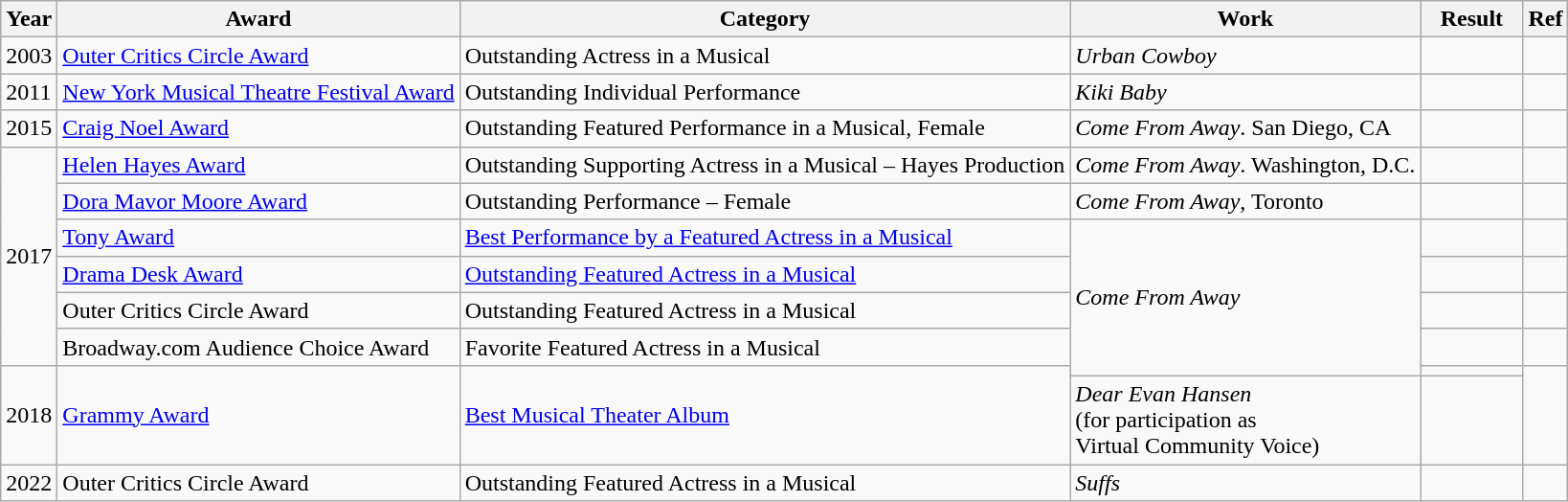<table role="presentation" class="wikitable mw-collapsible">
<tr>
<th>Year</th>
<th style=min-width:10em>Award</th>
<th style=min-width:14em>Category</th>
<th style=min-width:9em>Work</th>
<th style=min-width:4em>Result</th>
<th class="unsortable">Ref</th>
</tr>
<tr>
<td>2003</td>
<td><a href='#'>Outer Critics Circle Award</a></td>
<td>Outstanding Actress in a Musical</td>
<td><em>Urban Cowboy</em></td>
<td></td>
<td style="text-align:center"></td>
</tr>
<tr>
<td>2011</td>
<td><a href='#'>New York Musical Theatre Festival Award</a></td>
<td>Outstanding Individual Performance</td>
<td><em>Kiki Baby</em></td>
<td></td>
<td style="text-align:center"></td>
</tr>
<tr>
<td>2015</td>
<td><a href='#'>Craig Noel Award</a></td>
<td>Outstanding Featured Performance in a Musical, Female</td>
<td><em>Come From Away</em>. San Diego, CA</td>
<td></td>
<td style="text-align:center"></td>
</tr>
<tr>
<td rowspan="6">2017</td>
<td><a href='#'>Helen Hayes Award</a></td>
<td>Outstanding Supporting Actress in a Musical – Hayes Production</td>
<td><em>Come From Away</em>. Washington, D.C.</td>
<td></td>
<td style="text-align:center"></td>
</tr>
<tr>
<td><a href='#'>Dora Mavor Moore Award</a></td>
<td>Outstanding Performance – Female</td>
<td><em>Come From Away</em>, Toronto</td>
<td></td>
<td style="text-align:center"></td>
</tr>
<tr>
<td><a href='#'>Tony Award</a></td>
<td><a href='#'>Best Performance by a Featured Actress in a Musical</a></td>
<td rowspan="5"><em>Come From Away</em></td>
<td></td>
<td style="text-align:center"></td>
</tr>
<tr>
<td><a href='#'>Drama Desk Award</a></td>
<td><a href='#'>Outstanding Featured Actress in a Musical</a></td>
<td></td>
<td style="text-align:center"></td>
</tr>
<tr>
<td>Outer Critics Circle Award</td>
<td>Outstanding Featured Actress in a Musical</td>
<td></td>
<td style="text-align:center"></td>
</tr>
<tr>
<td>Broadway.com Audience Choice Award</td>
<td>Favorite Featured Actress in a Musical</td>
<td></td>
<td style="text-align:center"></td>
</tr>
<tr>
<td rowspan="2">2018</td>
<td rowspan="2"><a href='#'>Grammy Award</a></td>
<td rowspan="2"><a href='#'>Best Musical Theater Album</a></td>
<td></td>
<td rowspan="2" style="text-align:center"></td>
</tr>
<tr>
<td><em>Dear Evan Hansen</em><br>(for participation as<br>Virtual Community Voice)</td>
<td></td>
</tr>
<tr>
<td>2022</td>
<td>Outer Critics Circle Award</td>
<td>Outstanding Featured Actress in a Musical</td>
<td><em>Suffs</em></td>
<td></td>
<td style="text-align:center"></td>
</tr>
</table>
